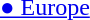<table>
<tr valign="top">
<td rowspan="3"></td>
<td><br><table>
<tr>
<td><a href='#'>● Europe</a></td>
</tr>
</table>
</td>
</tr>
</table>
